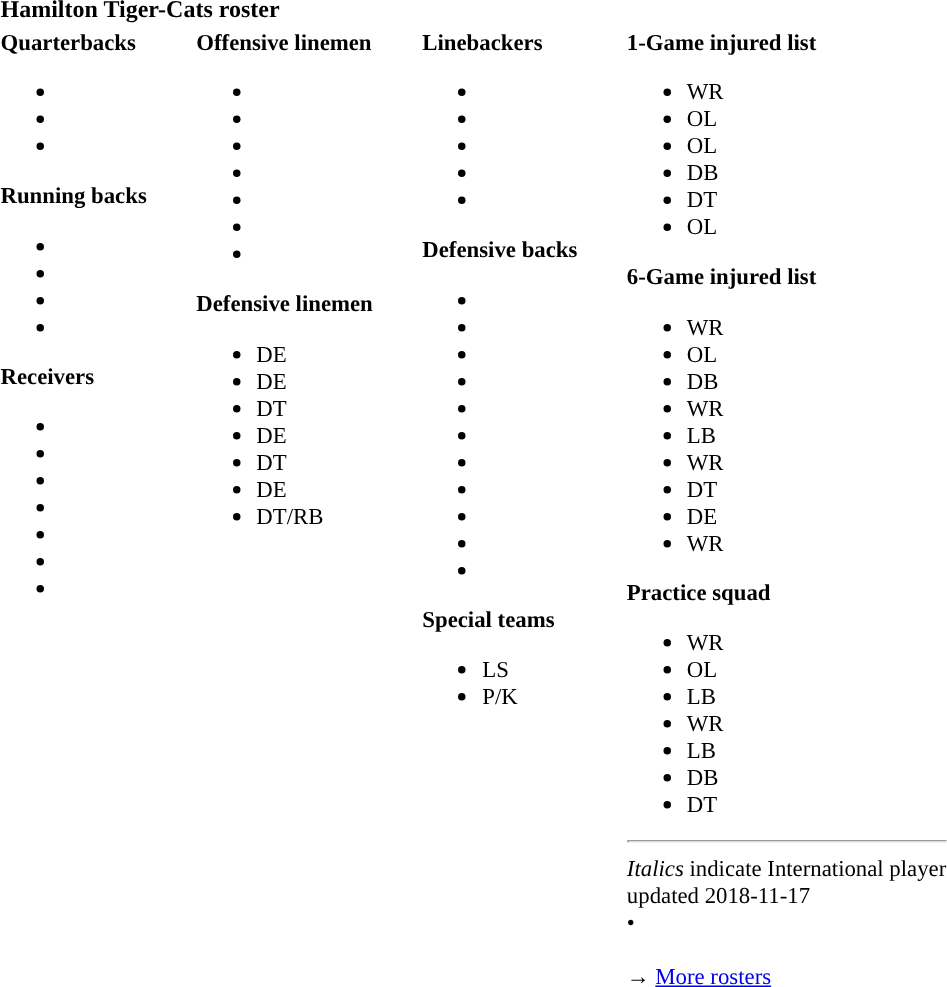<table class="toccolours" style="text-align: left;">
<tr>
<th colspan="7">Hamilton Tiger-Cats roster</th>
</tr>
<tr>
<td style="font-size: 95%;vertical-align:top;"><strong>Quarterbacks</strong><br><ul><li></li><li></li><li></li></ul><strong>Running backs</strong><ul><li></li><li></li><li></li><li></li></ul><strong>Receivers</strong><ul><li></li><li></li><li></li><li></li><li></li><li></li><li></li></ul></td>
<td style="width: 25px;"></td>
<td style="font-size: 95%;vertical-align:top;"><strong>Offensive linemen</strong><br><ul><li></li><li></li><li></li><li></li><li></li><li></li><li></li></ul><strong>Defensive linemen</strong><ul><li> DE</li><li> DE</li><li> DT</li><li> DE</li><li> DT</li><li> DE</li><li> DT/RB</li></ul></td>
<td style="width: 25px;"></td>
<td style="font-size: 95%;vertical-align:top;"><strong>Linebackers</strong><br><ul><li></li><li></li><li></li><li></li><li></li></ul><strong>Defensive backs</strong><ul><li></li><li></li><li></li><li></li><li></li><li></li><li></li><li></li><li></li><li></li><li></li></ul><strong>Special teams</strong><ul><li> LS</li><li> P/K</li></ul></td>
<td style="width: 25px;"></td>
<td style="font-size: 95%;vertical-align:top;"><strong>1-Game injured list</strong><br><ul><li> WR</li><li> OL</li><li> OL</li><li> DB</li><li> DT</li><li> OL</li></ul><strong>6-Game injured list</strong><ul><li> WR</li><li> OL</li><li> DB</li><li> WR</li><li> LB</li><li> WR</li><li> DT</li><li> DE</li><li> WR</li></ul><strong>Practice squad</strong><ul><li> WR</li><li> OL</li><li> LB</li><li> WR</li><li> LB</li><li> DB</li><li> DT</li></ul><hr>
<em>Italics</em> indicate International player<br>
<span></span> updated 2018-11-17<br>
<span></span> • <span></span><br>
<br>→ <a href='#'>More rosters</a></td>
</tr>
<tr>
</tr>
</table>
